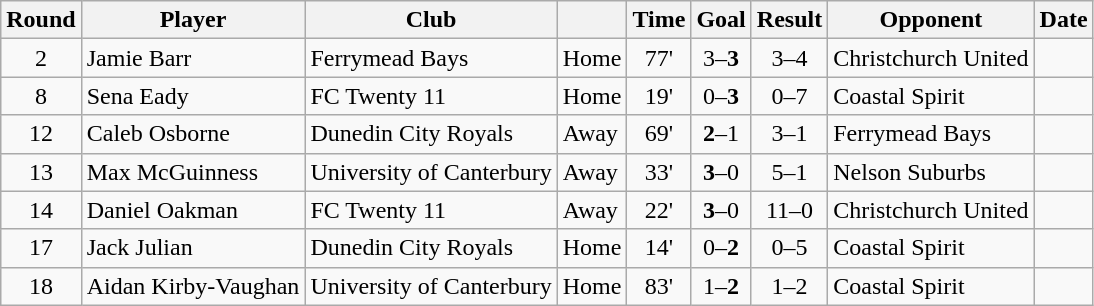<table class="wikitable">
<tr>
<th>Round</th>
<th>Player</th>
<th>Club</th>
<th></th>
<th>Time</th>
<th class="unsortable">Goal</th>
<th class="unsortable">Result</th>
<th>Opponent</th>
<th>Date</th>
</tr>
<tr>
<td align=center>2</td>
<td> Jamie Barr</td>
<td>Ferrymead Bays</td>
<td>Home</td>
<td align=center>77'</td>
<td align=center>3–<strong>3</strong></td>
<td align=center>3–4</td>
<td>Christchurch United</td>
<td></td>
</tr>
<tr>
<td align=center>8</td>
<td> Sena Eady</td>
<td>FC Twenty 11</td>
<td>Home</td>
<td align=center>19'</td>
<td align=center>0–<strong>3</strong></td>
<td align=center>0–7</td>
<td>Coastal Spirit</td>
<td></td>
</tr>
<tr>
<td align=center>12</td>
<td> Caleb Osborne</td>
<td>Dunedin City Royals</td>
<td>Away</td>
<td align=center>69'</td>
<td align=center><strong>2</strong>–1</td>
<td align=center>3–1</td>
<td>Ferrymead Bays</td>
<td></td>
</tr>
<tr>
<td align=center>13</td>
<td> Max McGuinness</td>
<td>University of Canterbury</td>
<td>Away</td>
<td align=center>33'</td>
<td align=center><strong>3</strong>–0</td>
<td align=center>5–1</td>
<td>Nelson Suburbs</td>
<td></td>
</tr>
<tr>
<td align=center>14</td>
<td> Daniel Oakman</td>
<td>FC Twenty 11</td>
<td>Away</td>
<td align=center>22'</td>
<td align=center><strong>3</strong>–0</td>
<td align=center>11–0</td>
<td>Christchurch United</td>
<td></td>
</tr>
<tr>
<td align=center>17</td>
<td> Jack Julian</td>
<td>Dunedin City Royals</td>
<td>Home</td>
<td align=center>14'</td>
<td align=center>0–<strong>2</strong></td>
<td align=center>0–5</td>
<td>Coastal Spirit</td>
<td></td>
</tr>
<tr>
<td align=center>18</td>
<td> Aidan Kirby-Vaughan</td>
<td>University of Canterbury</td>
<td>Home</td>
<td align=center>83'</td>
<td align=center>1–<strong>2</strong></td>
<td align=center>1–2</td>
<td>Coastal Spirit</td>
<td></td>
</tr>
</table>
